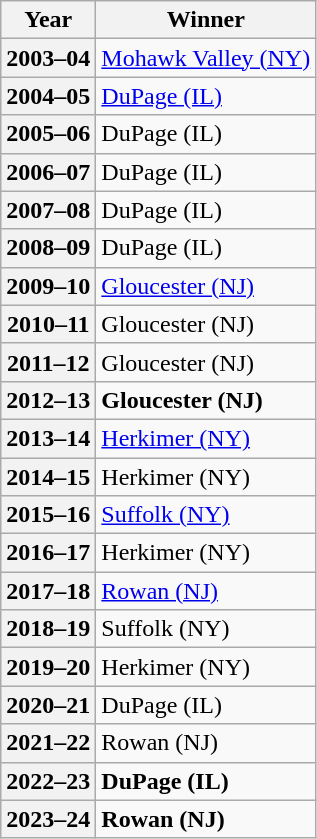<table class="wikitable">
<tr>
<th>Year</th>
<th>Winner</th>
</tr>
<tr>
<th>2003–04</th>
<td><a href='#'>Mohawk Valley (NY)</a></td>
</tr>
<tr>
<th>2004–05</th>
<td><a href='#'>DuPage (IL)</a></td>
</tr>
<tr>
<th>2005–06</th>
<td>DuPage (IL)</td>
</tr>
<tr>
<th>2006–07</th>
<td>DuPage (IL)</td>
</tr>
<tr>
<th>2007–08</th>
<td>DuPage (IL)</td>
</tr>
<tr>
<th>2008–09</th>
<td>DuPage (IL)</td>
</tr>
<tr>
<th>2009–10</th>
<td><a href='#'>Gloucester (NJ)</a></td>
</tr>
<tr>
<th>2010–11</th>
<td>Gloucester (NJ)</td>
</tr>
<tr>
<th>2011–12</th>
<td>Gloucester (NJ)</td>
</tr>
<tr>
<th>2012–13</th>
<td><strong>Gloucester (NJ)</strong></td>
</tr>
<tr>
<th>2013–14</th>
<td><a href='#'>Herkimer (NY)</a></td>
</tr>
<tr>
<th>2014–15</th>
<td>Herkimer (NY)</td>
</tr>
<tr>
<th>2015–16</th>
<td><a href='#'>Suffolk (NY)</a></td>
</tr>
<tr>
<th>2016–17</th>
<td>Herkimer (NY)</td>
</tr>
<tr>
<th>2017–18</th>
<td><a href='#'>Rowan (NJ)</a></td>
</tr>
<tr>
<th>2018–19</th>
<td>Suffolk (NY)</td>
</tr>
<tr>
<th>2019–20</th>
<td>Herkimer (NY)</td>
</tr>
<tr>
<th>2020–21</th>
<td>DuPage (IL)</td>
</tr>
<tr>
<th>2021–22</th>
<td>Rowan (NJ)</td>
</tr>
<tr>
<th>2022–23</th>
<td><strong>DuPage (IL)</strong></td>
</tr>
<tr>
<th>2023–24</th>
<td><strong>Rowan (NJ)</strong></td>
</tr>
</table>
